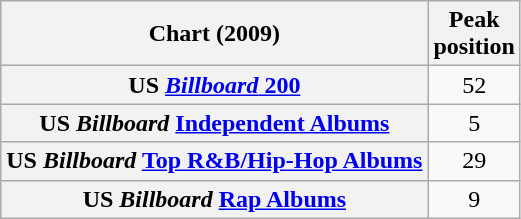<table class="wikitable sortable plainrowheaders">
<tr>
<th>Chart (2009)</th>
<th>Peak<br>position</th>
</tr>
<tr>
<th scope="row">US <a href='#'><em>Billboard</em> 200</a></th>
<td style="text-align:center;">52</td>
</tr>
<tr>
<th scope="row">US <em>Billboard</em> <a href='#'>Independent Albums</a></th>
<td style="text-align:center;">5</td>
</tr>
<tr>
<th scope="row">US <em>Billboard</em> <a href='#'>Top R&B/Hip-Hop Albums</a></th>
<td style="text-align:center;">29</td>
</tr>
<tr>
<th scope="row">US <em>Billboard</em> <a href='#'>Rap Albums</a></th>
<td style="text-align:center;">9</td>
</tr>
</table>
